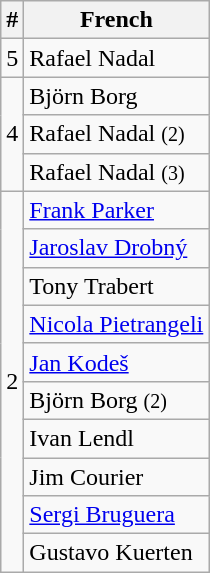<table class=wikitable style="display:inline-table;">
<tr>
<th>#</th>
<th>French</th>
</tr>
<tr>
<td>5</td>
<td> Rafael Nadal</td>
</tr>
<tr>
<td rowspan="3">4</td>
<td> Björn Borg</td>
</tr>
<tr>
<td> Rafael Nadal <small>(2)</small></td>
</tr>
<tr>
<td> Rafael Nadal <small>(3)</small></td>
</tr>
<tr>
<td rowspan="10">2</td>
<td> <a href='#'>Frank Parker</a></td>
</tr>
<tr>
<td> <a href='#'>Jaroslav Drobný</a></td>
</tr>
<tr>
<td> Tony Trabert</td>
</tr>
<tr>
<td> <a href='#'>Nicola Pietrangeli</a></td>
</tr>
<tr>
<td> <a href='#'>Jan Kodeš</a></td>
</tr>
<tr>
<td> Björn Borg <small>(2)</small></td>
</tr>
<tr>
<td> Ivan Lendl</td>
</tr>
<tr>
<td> Jim Courier</td>
</tr>
<tr>
<td> <a href='#'>Sergi Bruguera</a></td>
</tr>
<tr>
<td> Gustavo Kuerten</td>
</tr>
</table>
